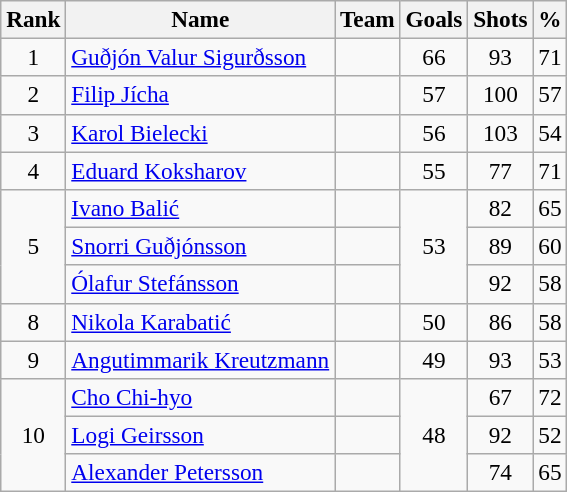<table class="wikitable sortable" style="text-align: center; font-size:97%">
<tr>
<th>Rank</th>
<th>Name</th>
<th>Team</th>
<th>Goals</th>
<th>Shots</th>
<th>%</th>
</tr>
<tr>
<td>1</td>
<td align=left><a href='#'>Guðjón Valur Sigurðsson</a></td>
<td align=left></td>
<td>66</td>
<td>93</td>
<td>71</td>
</tr>
<tr>
<td>2</td>
<td align=left><a href='#'>Filip Jícha</a></td>
<td align=left></td>
<td>57</td>
<td>100</td>
<td>57</td>
</tr>
<tr>
<td>3</td>
<td align=left><a href='#'>Karol Bielecki</a></td>
<td align=left></td>
<td>56</td>
<td>103</td>
<td>54</td>
</tr>
<tr>
<td>4</td>
<td align=left><a href='#'>Eduard Koksharov</a></td>
<td align=left></td>
<td>55</td>
<td>77</td>
<td>71</td>
</tr>
<tr>
<td rowspan=3>5</td>
<td align=left><a href='#'>Ivano Balić</a></td>
<td align=left></td>
<td rowspan=3>53</td>
<td>82</td>
<td>65</td>
</tr>
<tr>
<td align=left><a href='#'>Snorri Guðjónsson</a></td>
<td align=left></td>
<td>89</td>
<td>60</td>
</tr>
<tr>
<td align=left><a href='#'>Ólafur Stefánsson</a></td>
<td align=left></td>
<td>92</td>
<td>58</td>
</tr>
<tr>
<td>8</td>
<td align=left><a href='#'>Nikola Karabatić</a></td>
<td align=left></td>
<td>50</td>
<td>86</td>
<td>58</td>
</tr>
<tr>
<td>9</td>
<td align=left><a href='#'>Angutimmarik Kreutzmann</a></td>
<td align=left></td>
<td>49</td>
<td>93</td>
<td>53</td>
</tr>
<tr>
<td rowspan=3>10</td>
<td align=left><a href='#'>Cho Chi-hyo</a></td>
<td align=left></td>
<td rowspan=3>48</td>
<td>67</td>
<td>72</td>
</tr>
<tr>
<td align=left><a href='#'>Logi Geirsson</a></td>
<td align=left></td>
<td>92</td>
<td>52</td>
</tr>
<tr>
<td align=left><a href='#'>Alexander Petersson</a></td>
<td align=left></td>
<td>74</td>
<td>65</td>
</tr>
</table>
